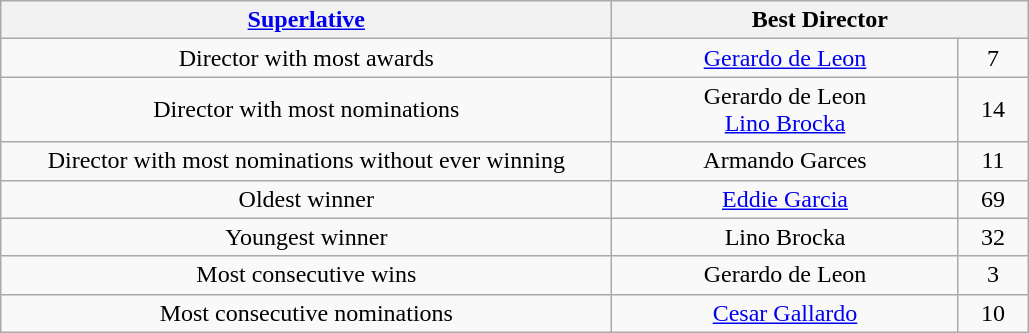<table class="wikitable" style="text-align: center">
<tr>
<th width="400"><a href='#'>Superlative</a></th>
<th colspan="2" width="270">Best Director</th>
</tr>
<tr>
<td>Director with most awards</td>
<td><a href='#'>Gerardo de Leon</a></td>
<td>7</td>
</tr>
<tr>
<td>Director with most nominations</td>
<td>Gerardo de Leon<br><a href='#'>Lino Brocka</a></td>
<td>14</td>
</tr>
<tr>
<td>Director with most nominations without ever winning</td>
<td>Armando Garces</td>
<td>11</td>
</tr>
<tr>
<td>Oldest winner</td>
<td><a href='#'>Eddie Garcia</a></td>
<td>69</td>
</tr>
<tr>
<td>Youngest winner</td>
<td>Lino Brocka</td>
<td>32</td>
</tr>
<tr>
<td>Most consecutive wins</td>
<td>Gerardo de Leon</td>
<td>3</td>
</tr>
<tr>
<td>Most consecutive nominations</td>
<td><a href='#'>Cesar Gallardo</a></td>
<td>10</td>
</tr>
</table>
